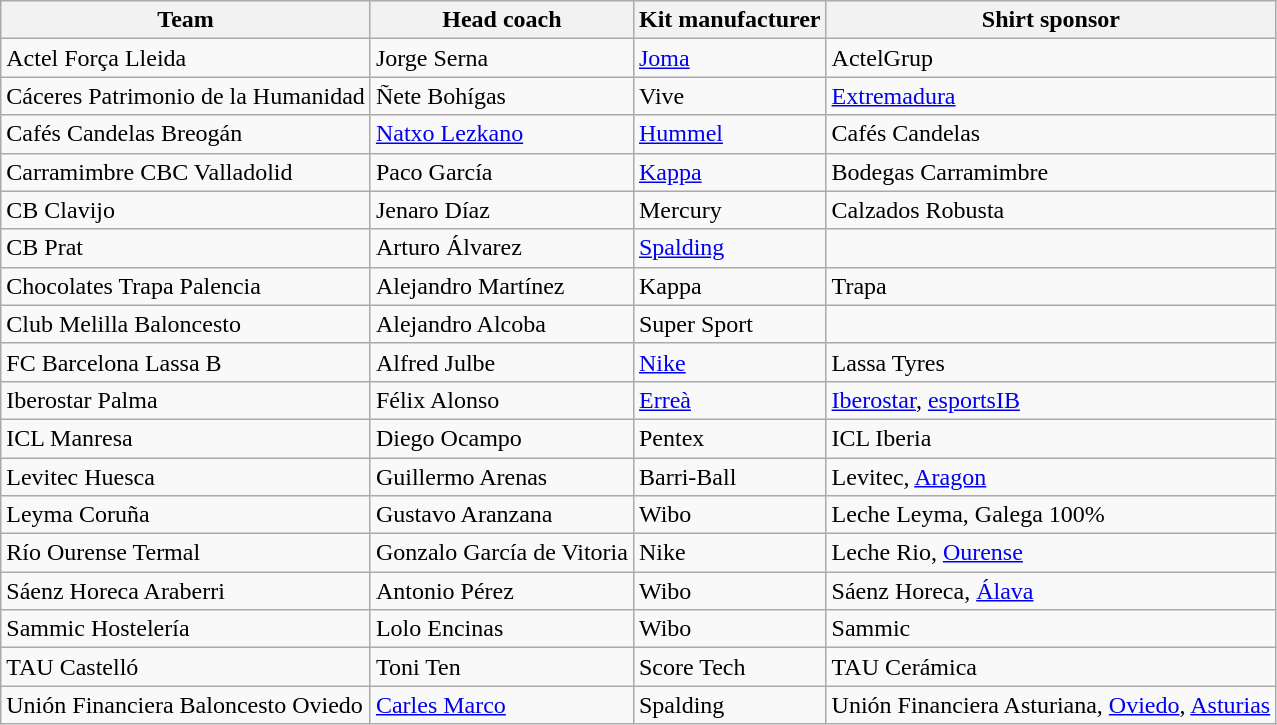<table class="wikitable sortable">
<tr>
<th>Team</th>
<th>Head coach</th>
<th>Kit manufacturer</th>
<th>Shirt sponsor</th>
</tr>
<tr>
<td>Actel Força Lleida</td>
<td>Jorge Serna</td>
<td><a href='#'>Joma</a></td>
<td>ActelGrup</td>
</tr>
<tr>
<td>Cáceres Patrimonio de la Humanidad</td>
<td>Ñete Bohígas</td>
<td>Vive</td>
<td><a href='#'>Extremadura</a></td>
</tr>
<tr>
<td>Cafés Candelas Breogán</td>
<td><a href='#'>Natxo Lezkano</a></td>
<td><a href='#'>Hummel</a></td>
<td>Cafés Candelas</td>
</tr>
<tr>
<td>Carramimbre CBC Valladolid</td>
<td>Paco García</td>
<td><a href='#'>Kappa</a></td>
<td>Bodegas Carramimbre</td>
</tr>
<tr>
<td>CB Clavijo</td>
<td>Jenaro Díaz</td>
<td>Mercury</td>
<td>Calzados Robusta</td>
</tr>
<tr>
<td>CB Prat</td>
<td>Arturo Álvarez</td>
<td><a href='#'>Spalding</a></td>
<td></td>
</tr>
<tr>
<td>Chocolates Trapa Palencia</td>
<td>Alejandro Martínez</td>
<td>Kappa</td>
<td>Trapa</td>
</tr>
<tr>
<td>Club Melilla Baloncesto</td>
<td>Alejandro Alcoba</td>
<td>Super Sport</td>
<td></td>
</tr>
<tr>
<td>FC Barcelona Lassa B</td>
<td>Alfred Julbe</td>
<td><a href='#'>Nike</a></td>
<td>Lassa Tyres</td>
</tr>
<tr>
<td>Iberostar Palma</td>
<td>Félix Alonso</td>
<td><a href='#'>Erreà</a></td>
<td><a href='#'>Iberostar</a>, <a href='#'>esportsIB</a></td>
</tr>
<tr>
<td>ICL Manresa</td>
<td>Diego Ocampo</td>
<td>Pentex</td>
<td>ICL Iberia</td>
</tr>
<tr>
<td>Levitec Huesca</td>
<td>Guillermo Arenas</td>
<td>Barri-Ball</td>
<td>Levitec, <a href='#'>Aragon</a></td>
</tr>
<tr>
<td>Leyma Coruña</td>
<td>Gustavo Aranzana</td>
<td>Wibo</td>
<td>Leche Leyma, Galega 100%</td>
</tr>
<tr>
<td>Río Ourense Termal</td>
<td>Gonzalo García de Vitoria</td>
<td>Nike</td>
<td>Leche Rio, <a href='#'>Ourense</a></td>
</tr>
<tr>
<td>Sáenz Horeca Araberri</td>
<td>Antonio Pérez</td>
<td>Wibo</td>
<td>Sáenz Horeca, <a href='#'>Álava</a></td>
</tr>
<tr>
<td>Sammic Hostelería</td>
<td>Lolo Encinas</td>
<td>Wibo</td>
<td>Sammic</td>
</tr>
<tr>
<td>TAU Castelló</td>
<td>Toni Ten</td>
<td>Score Tech</td>
<td>TAU Cerámica</td>
</tr>
<tr>
<td>Unión Financiera Baloncesto Oviedo</td>
<td><a href='#'>Carles Marco</a></td>
<td>Spalding</td>
<td>Unión Financiera Asturiana, <a href='#'>Oviedo</a>, <a href='#'>Asturias</a></td>
</tr>
</table>
